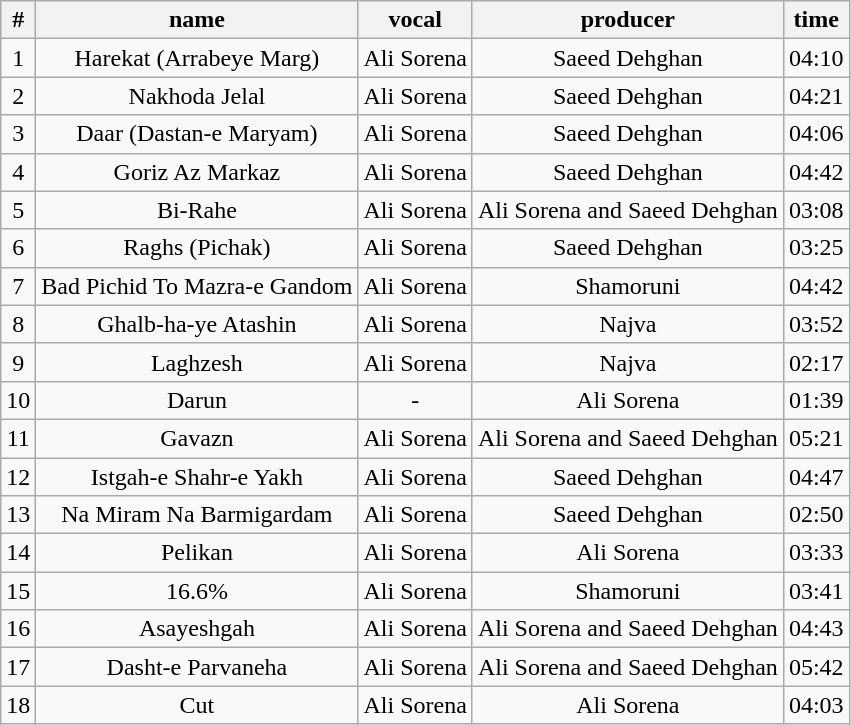<table class="wikitable" style="text-align:center;">
<tr>
<th>#</th>
<th>name</th>
<th>vocal</th>
<th>producer</th>
<th>time</th>
</tr>
<tr>
<td>1</td>
<td>Harekat (Arrabeye Marg)</td>
<td>Ali Sorena</td>
<td>Saeed Dehghan</td>
<td>04:10</td>
</tr>
<tr>
<td>2</td>
<td>Nakhoda Jelal</td>
<td>Ali Sorena</td>
<td>Saeed Dehghan</td>
<td>04:21</td>
</tr>
<tr>
<td>3</td>
<td>Daar (Dastan-e Maryam)</td>
<td>Ali Sorena</td>
<td>Saeed Dehghan</td>
<td>04:06</td>
</tr>
<tr>
<td>4</td>
<td>Goriz Az Markaz</td>
<td>Ali Sorena</td>
<td>Saeed Dehghan</td>
<td>04:42</td>
</tr>
<tr>
<td>5</td>
<td>Bi-Rahe</td>
<td>Ali Sorena</td>
<td>Ali Sorena and Saeed Dehghan</td>
<td>03:08</td>
</tr>
<tr>
<td>6</td>
<td>Raghs (Pichak)</td>
<td>Ali Sorena</td>
<td>Saeed Dehghan</td>
<td>03:25</td>
</tr>
<tr>
<td>7</td>
<td>Bad Pichid To Mazra-e Gandom</td>
<td>Ali Sorena</td>
<td>Shamoruni</td>
<td>04:42</td>
</tr>
<tr>
<td>8</td>
<td>Ghalb-ha-ye Atashin</td>
<td>Ali Sorena</td>
<td>Najva</td>
<td>03:52</td>
</tr>
<tr>
<td>9</td>
<td>Laghzesh</td>
<td>Ali Sorena</td>
<td>Najva</td>
<td>02:17</td>
</tr>
<tr>
<td>10</td>
<td>Darun</td>
<td>-</td>
<td>Ali Sorena</td>
<td>01:39</td>
</tr>
<tr>
<td>11</td>
<td>Gavazn</td>
<td>Ali Sorena</td>
<td>Ali Sorena and Saeed Dehghan</td>
<td>05:21</td>
</tr>
<tr>
<td>12</td>
<td>Istgah-e Shahr-e Yakh</td>
<td>Ali Sorena</td>
<td>Saeed Dehghan</td>
<td>04:47</td>
</tr>
<tr>
<td>13</td>
<td>Na Miram Na Barmigardam</td>
<td>Ali Sorena</td>
<td>Saeed Dehghan</td>
<td>02:50</td>
</tr>
<tr>
<td>14</td>
<td>Pelikan</td>
<td>Ali Sorena</td>
<td>Ali Sorena</td>
<td>03:33</td>
</tr>
<tr>
<td>15</td>
<td>16.6%</td>
<td>Ali Sorena</td>
<td>Shamoruni</td>
<td>03:41</td>
</tr>
<tr>
<td>16</td>
<td>Asayeshgah</td>
<td>Ali Sorena</td>
<td>Ali Sorena and Saeed Dehghan</td>
<td>04:43</td>
</tr>
<tr>
<td>17</td>
<td>Dasht-e Parvaneha</td>
<td>Ali Sorena</td>
<td>Ali Sorena and Saeed Dehghan</td>
<td>05:42</td>
</tr>
<tr>
<td>18</td>
<td>Cut</td>
<td>Ali Sorena</td>
<td>Ali Sorena</td>
<td>04:03</td>
</tr>
</table>
